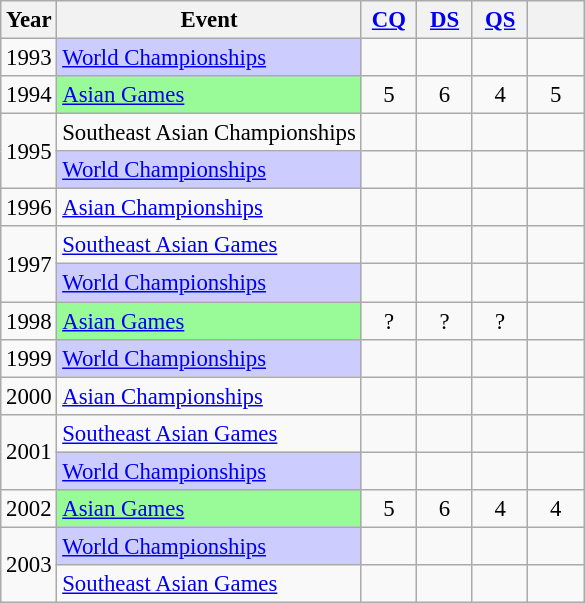<table class="wikitable" style="text-align:center; font-size:95%;">
<tr>
<th align="center">Year</th>
<th align="center">Event</th>
<th style="width:30px;"><a href='#'>CQ</a></th>
<th style="width:30px;"><a href='#'>DS</a></th>
<th style="width:30px;"><a href='#'>QS</a></th>
<th style="width:30px;"></th>
</tr>
<tr>
<td>1993</td>
<td style="background:#ccf;" align="left"><a href='#'>World Championships</a></td>
<td></td>
<td></td>
<td></td>
<td></td>
</tr>
<tr>
<td>1994</td>
<td style="background:#98fb98;" align="left"><a href='#'>Asian Games</a></td>
<td>5</td>
<td>6</td>
<td>4</td>
<td>5</td>
</tr>
<tr>
<td rowspan="2">1995</td>
<td align="left">Southeast Asian Championships</td>
<td></td>
<td></td>
<td></td>
<td></td>
</tr>
<tr>
<td style="background:#ccf;" align="left"><a href='#'>World Championships</a></td>
<td></td>
<td></td>
<td></td>
<td></td>
</tr>
<tr>
<td>1996</td>
<td align="left"><a href='#'>Asian Championships</a></td>
<td></td>
<td></td>
<td></td>
<td></td>
</tr>
<tr>
<td rowspan="2">1997</td>
<td align="left"><a href='#'>Southeast Asian Games</a></td>
<td></td>
<td></td>
<td></td>
<td></td>
</tr>
<tr>
<td style="background:#ccf;" align="left"><a href='#'>World Championships</a></td>
<td></td>
<td></td>
<td></td>
<td></td>
</tr>
<tr>
<td>1998</td>
<td style="background:#98fb98;" align="left"><a href='#'>Asian Games</a></td>
<td>?</td>
<td>?</td>
<td>?</td>
<td></td>
</tr>
<tr>
<td>1999</td>
<td style="background:#ccf;" align="left"><a href='#'>World Championships</a></td>
<td></td>
<td></td>
<td></td>
<td></td>
</tr>
<tr>
<td>2000</td>
<td align="left"><a href='#'>Asian Championships</a></td>
<td></td>
<td></td>
<td></td>
<td></td>
</tr>
<tr>
<td rowspan="2">2001</td>
<td align="left"><a href='#'>Southeast Asian Games</a></td>
<td></td>
<td></td>
<td></td>
<td></td>
</tr>
<tr>
<td style="background:#ccf;" align="left"><a href='#'>World Championships</a></td>
<td></td>
<td></td>
<td></td>
<td></td>
</tr>
<tr>
<td>2002</td>
<td style="background:#98fb98;" align="left"><a href='#'>Asian Games</a></td>
<td>5</td>
<td>6</td>
<td>4</td>
<td>4</td>
</tr>
<tr>
<td rowspan="2">2003</td>
<td style="background:#ccf;" align="left"><a href='#'>World Championships</a></td>
<td></td>
<td></td>
<td></td>
<td></td>
</tr>
<tr>
<td align="left"><a href='#'>Southeast Asian Games</a></td>
<td></td>
<td></td>
<td></td>
<td></td>
</tr>
</table>
